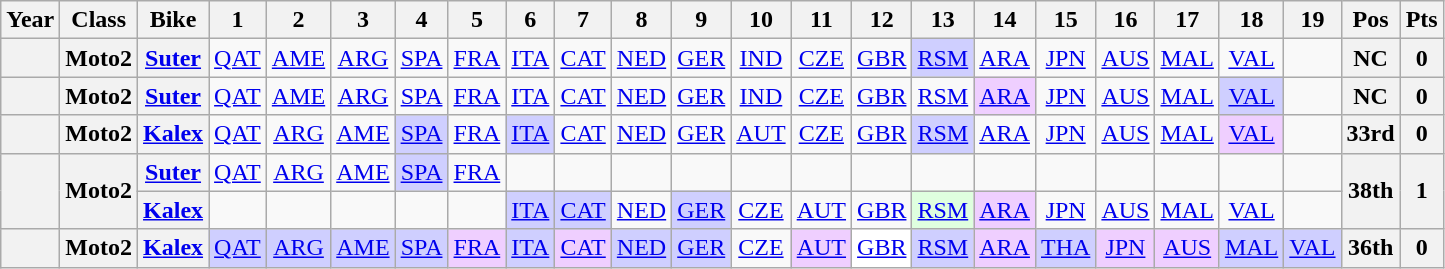<table class="wikitable" style="text-align:center;">
<tr>
<th>Year</th>
<th>Class</th>
<th>Bike</th>
<th>1</th>
<th>2</th>
<th>3</th>
<th>4</th>
<th>5</th>
<th>6</th>
<th>7</th>
<th>8</th>
<th>9</th>
<th>10</th>
<th>11</th>
<th>12</th>
<th>13</th>
<th>14</th>
<th>15</th>
<th>16</th>
<th>17</th>
<th>18</th>
<th>19</th>
<th>Pos</th>
<th>Pts</th>
</tr>
<tr>
<th></th>
<th>Moto2</th>
<th><a href='#'>Suter</a></th>
<td><a href='#'>QAT</a></td>
<td><a href='#'>AME</a></td>
<td><a href='#'>ARG</a></td>
<td><a href='#'>SPA</a></td>
<td><a href='#'>FRA</a></td>
<td><a href='#'>ITA</a></td>
<td><a href='#'>CAT</a></td>
<td><a href='#'>NED</a></td>
<td><a href='#'>GER</a></td>
<td><a href='#'>IND</a></td>
<td><a href='#'>CZE</a></td>
<td><a href='#'>GBR</a></td>
<td style="background:#CFCFFF;"><a href='#'>RSM</a><br></td>
<td><a href='#'>ARA</a></td>
<td><a href='#'>JPN</a></td>
<td><a href='#'>AUS</a></td>
<td><a href='#'>MAL</a></td>
<td><a href='#'>VAL</a></td>
<td></td>
<th>NC</th>
<th>0</th>
</tr>
<tr>
<th></th>
<th>Moto2</th>
<th><a href='#'>Suter</a></th>
<td><a href='#'>QAT</a></td>
<td><a href='#'>AME</a></td>
<td><a href='#'>ARG</a></td>
<td><a href='#'>SPA</a></td>
<td><a href='#'>FRA</a></td>
<td><a href='#'>ITA</a></td>
<td><a href='#'>CAT</a></td>
<td><a href='#'>NED</a></td>
<td><a href='#'>GER</a></td>
<td><a href='#'>IND</a></td>
<td><a href='#'>CZE</a></td>
<td><a href='#'>GBR</a></td>
<td><a href='#'>RSM</a></td>
<td style="background:#EFCFFF;"><a href='#'>ARA</a><br></td>
<td><a href='#'>JPN</a></td>
<td><a href='#'>AUS</a></td>
<td><a href='#'>MAL</a></td>
<td style="background:#CFCFFF;"><a href='#'>VAL</a><br></td>
<td></td>
<th>NC</th>
<th>0</th>
</tr>
<tr>
<th></th>
<th>Moto2</th>
<th><a href='#'>Kalex</a></th>
<td><a href='#'>QAT</a></td>
<td><a href='#'>ARG</a></td>
<td><a href='#'>AME</a></td>
<td style="background:#CFCFFF;"><a href='#'>SPA</a><br></td>
<td><a href='#'>FRA</a></td>
<td style="background:#CFCFFF;"><a href='#'>ITA</a><br></td>
<td><a href='#'>CAT</a></td>
<td><a href='#'>NED</a></td>
<td><a href='#'>GER</a></td>
<td><a href='#'>AUT</a></td>
<td><a href='#'>CZE</a></td>
<td><a href='#'>GBR</a></td>
<td style="background:#CFCFFF;"><a href='#'>RSM</a><br></td>
<td><a href='#'>ARA</a></td>
<td><a href='#'>JPN</a></td>
<td><a href='#'>AUS</a></td>
<td><a href='#'>MAL</a></td>
<td style="background:#EFCFFF;"><a href='#'>VAL</a><br></td>
<td></td>
<th>33rd</th>
<th>0</th>
</tr>
<tr>
<th rowspan="2"></th>
<th rowspan="2">Moto2</th>
<th><a href='#'>Suter</a></th>
<td><a href='#'>QAT</a></td>
<td><a href='#'>ARG</a></td>
<td><a href='#'>AME</a></td>
<td style="background:#CFCFFF;"><a href='#'>SPA</a><br></td>
<td><a href='#'>FRA</a></td>
<td></td>
<td></td>
<td></td>
<td></td>
<td></td>
<td></td>
<td></td>
<td></td>
<td></td>
<td></td>
<td></td>
<td></td>
<td></td>
<td></td>
<th rowspan=2>38th</th>
<th rowspan=2>1</th>
</tr>
<tr>
<th><a href='#'>Kalex</a></th>
<td></td>
<td></td>
<td></td>
<td></td>
<td></td>
<td style="background:#CFCFFF;"><a href='#'>ITA</a><br></td>
<td style="background:#CFCFFF;"><a href='#'>CAT</a><br></td>
<td><a href='#'>NED</a></td>
<td style="background:#CFCFFF;"><a href='#'>GER</a><br></td>
<td><a href='#'>CZE</a></td>
<td><a href='#'>AUT</a></td>
<td><a href='#'>GBR</a></td>
<td style="background:#DFFFDF;"><a href='#'>RSM</a><br></td>
<td style="background:#EFCFFF;"><a href='#'>ARA</a><br></td>
<td><a href='#'>JPN</a></td>
<td><a href='#'>AUS</a></td>
<td><a href='#'>MAL</a></td>
<td><a href='#'>VAL</a></td>
</tr>
<tr>
<th></th>
<th>Moto2</th>
<th><a href='#'>Kalex</a></th>
<td style="background:#CFCFFF;"><a href='#'>QAT</a><br></td>
<td style="background:#CFCFFF;"><a href='#'>ARG</a><br></td>
<td style="background:#CFCFFF;"><a href='#'>AME</a><br></td>
<td style="background:#CFCFFF;"><a href='#'>SPA</a><br></td>
<td style="background:#EFCFFF;"><a href='#'>FRA</a><br></td>
<td style="background:#CFCFFF;"><a href='#'>ITA</a><br></td>
<td style="background:#EFCFFF;"><a href='#'>CAT</a><br></td>
<td style="background:#CFCFFF;"><a href='#'>NED</a><br></td>
<td style="background:#CFCFFF;"><a href='#'>GER</a><br></td>
<td><a href='#'>CZE</a></td>
<td style="background:#EFCFFF;"><a href='#'>AUT</a><br></td>
<td style="background:#FFFFFF;"><a href='#'>GBR</a><br></td>
<td style="background:#CFCFFF;"><a href='#'>RSM</a><br></td>
<td style="background:#EFCFFF;"><a href='#'>ARA</a><br></td>
<td style="background:#CFCFFF;"><a href='#'>THA</a><br></td>
<td style="background:#EFCFFF;"><a href='#'>JPN</a><br></td>
<td style="background:#EFCFFF;"><a href='#'>AUS</a><br></td>
<td style="background:#CFCFFF;"><a href='#'>MAL</a><br></td>
<td style="background:#CFCFFF;"><a href='#'>VAL</a><br></td>
<th>36th</th>
<th>0</th>
</tr>
</table>
